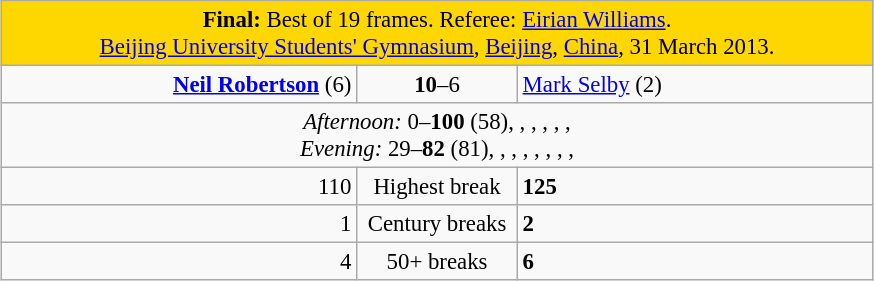<table class="wikitable" style="font-size: 95%; margin: 1em auto 1em auto;">
<tr>
<td colspan="3" align="center" bgcolor="#ffd700"><strong>Final:</strong> Best of 19 frames. Referee: <a href='#'>Eirian Williams</a>.<br><a href='#'>Beijing University Students' Gymnasium</a>, <a href='#'>Beijing</a>, <a href='#'>China</a>, 31 March 2013.</td>
</tr>
<tr>
<td width="230" align="right"><strong><a href='#'>Neil Robertson</a></strong> (6)<br></td>
<td width="100" align="center"><strong>10</strong>–6</td>
<td width="230"><a href='#'>Mark Selby</a> (2)<br></td>
</tr>
<tr>
<td colspan="3" align="center" style="font-size: 100%"><em>Afternoon:</em> 0–<strong>100</strong> (58), , , , , , <br> <em>Evening:</em> 29–<strong>82</strong> (81), , , , , , , , </td>
</tr>
<tr>
<td align="right">110</td>
<td align="center">Highest break</td>
<td><strong>125</strong></td>
</tr>
<tr>
<td align="right">1</td>
<td align="center">Century breaks</td>
<td><strong>2</strong></td>
</tr>
<tr>
<td align="right">4</td>
<td align="center">50+ breaks</td>
<td><strong>6</strong></td>
</tr>
</table>
